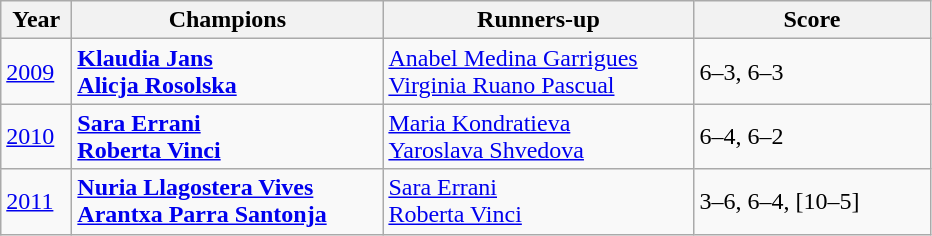<table class="wikitable">
<tr>
<th style="width:40px">Year</th>
<th style="width:200px">Champions</th>
<th style="width:200px">Runners-up</th>
<th style="width:150px" class="unsortable">Score</th>
</tr>
<tr>
<td><a href='#'>2009</a></td>
<td> <strong><a href='#'>Klaudia Jans</a></strong> <br>  <strong><a href='#'>Alicja Rosolska</a></strong></td>
<td> <a href='#'>Anabel Medina Garrigues</a> <br>  <a href='#'>Virginia Ruano Pascual</a></td>
<td>6–3, 6–3</td>
</tr>
<tr>
<td><a href='#'>2010</a></td>
<td> <strong><a href='#'>Sara Errani</a></strong> <br>  <strong><a href='#'>Roberta Vinci</a></strong></td>
<td> <a href='#'>Maria Kondratieva</a> <br>  <a href='#'>Yaroslava Shvedova</a></td>
<td>6–4, 6–2</td>
</tr>
<tr>
<td><a href='#'>2011</a></td>
<td> <strong><a href='#'>Nuria Llagostera Vives</a></strong> <br>  <strong><a href='#'>Arantxa Parra Santonja</a></strong></td>
<td> <a href='#'>Sara Errani</a> <br>  <a href='#'>Roberta Vinci</a></td>
<td>3–6, 6–4, [10–5]</td>
</tr>
</table>
